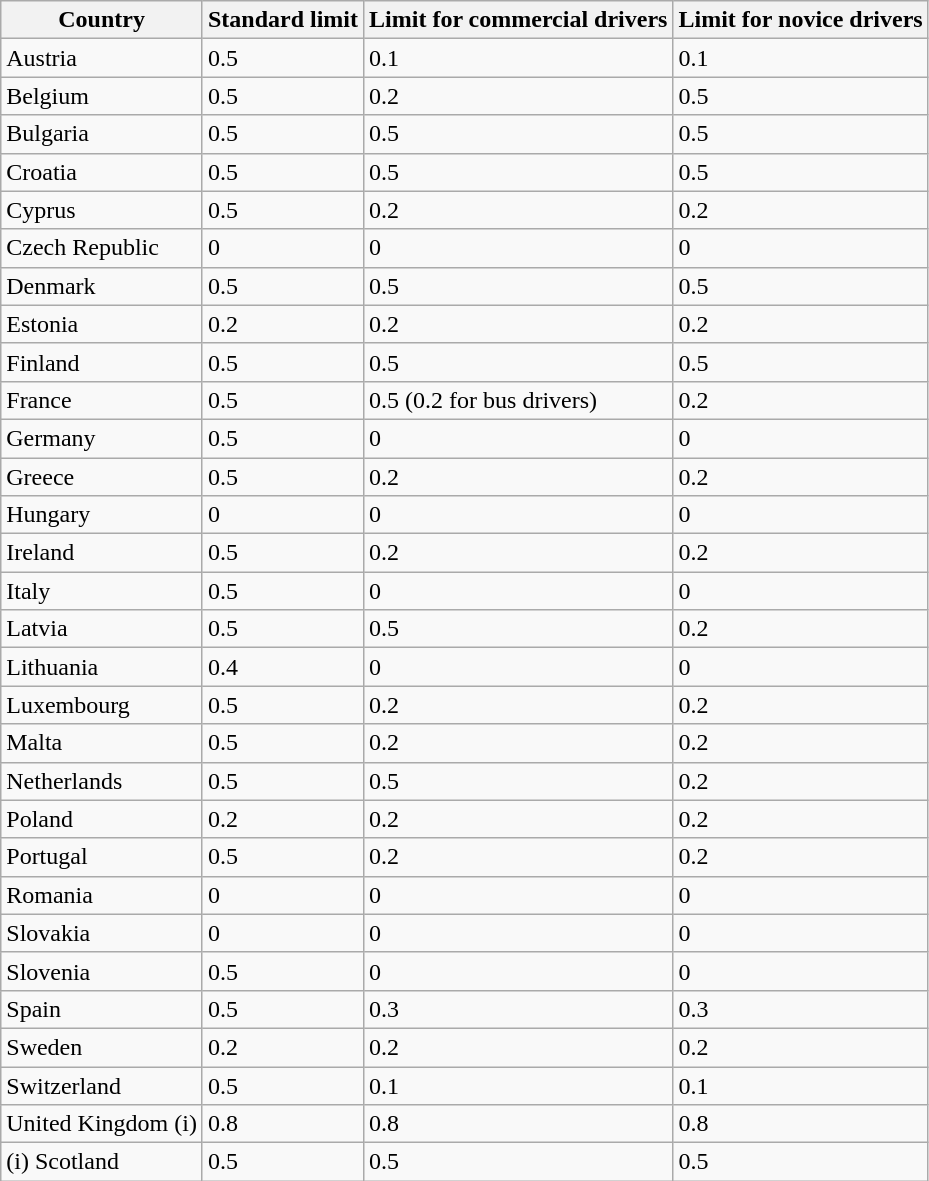<table class="wikitable">
<tr>
<th>Country</th>
<th>Standard limit</th>
<th>Limit for commercial drivers</th>
<th>Limit for novice drivers</th>
</tr>
<tr>
<td>Austria</td>
<td>0.5</td>
<td>0.1</td>
<td>0.1</td>
</tr>
<tr>
<td>Belgium</td>
<td>0.5</td>
<td>0.2</td>
<td>0.5</td>
</tr>
<tr>
<td>Bulgaria</td>
<td>0.5</td>
<td>0.5</td>
<td>0.5</td>
</tr>
<tr>
<td>Croatia</td>
<td>0.5</td>
<td>0.5</td>
<td>0.5</td>
</tr>
<tr>
<td>Cyprus</td>
<td>0.5</td>
<td>0.2</td>
<td>0.2</td>
</tr>
<tr>
<td>Czech Republic</td>
<td>0</td>
<td>0</td>
<td>0</td>
</tr>
<tr>
<td>Denmark</td>
<td>0.5</td>
<td>0.5</td>
<td>0.5</td>
</tr>
<tr>
<td>Estonia</td>
<td>0.2</td>
<td>0.2</td>
<td>0.2</td>
</tr>
<tr>
<td>Finland</td>
<td>0.5</td>
<td>0.5</td>
<td>0.5</td>
</tr>
<tr>
<td>France</td>
<td>0.5</td>
<td>0.5 (0.2 for bus drivers)</td>
<td>0.2</td>
</tr>
<tr>
<td>Germany</td>
<td>0.5</td>
<td>0</td>
<td>0</td>
</tr>
<tr>
<td>Greece</td>
<td>0.5</td>
<td>0.2</td>
<td>0.2</td>
</tr>
<tr>
<td>Hungary</td>
<td>0</td>
<td>0</td>
<td>0</td>
</tr>
<tr>
<td>Ireland</td>
<td>0.5</td>
<td>0.2</td>
<td>0.2</td>
</tr>
<tr>
<td>Italy</td>
<td>0.5</td>
<td>0</td>
<td>0</td>
</tr>
<tr>
<td>Latvia</td>
<td>0.5</td>
<td>0.5</td>
<td>0.2</td>
</tr>
<tr>
<td>Lithuania</td>
<td>0.4</td>
<td>0</td>
<td>0</td>
</tr>
<tr>
<td>Luxembourg</td>
<td>0.5</td>
<td>0.2</td>
<td>0.2</td>
</tr>
<tr>
<td>Malta</td>
<td>0.5</td>
<td>0.2</td>
<td>0.2</td>
</tr>
<tr>
<td>Netherlands</td>
<td>0.5</td>
<td>0.5</td>
<td>0.2</td>
</tr>
<tr>
<td>Poland</td>
<td>0.2</td>
<td>0.2</td>
<td>0.2</td>
</tr>
<tr>
<td>Portugal</td>
<td>0.5</td>
<td>0.2</td>
<td>0.2</td>
</tr>
<tr>
<td>Romania</td>
<td>0</td>
<td>0</td>
<td>0</td>
</tr>
<tr>
<td>Slovakia</td>
<td>0</td>
<td>0</td>
<td>0</td>
</tr>
<tr>
<td>Slovenia</td>
<td>0.5</td>
<td>0</td>
<td>0</td>
</tr>
<tr>
<td>Spain</td>
<td>0.5</td>
<td>0.3</td>
<td>0.3</td>
</tr>
<tr>
<td>Sweden</td>
<td>0.2</td>
<td>0.2</td>
<td>0.2</td>
</tr>
<tr>
<td>Switzerland</td>
<td>0.5</td>
<td>0.1</td>
<td>0.1</td>
</tr>
<tr>
<td>United Kingdom (i)</td>
<td>0.8</td>
<td>0.8</td>
<td>0.8</td>
</tr>
<tr>
<td>(i) Scotland</td>
<td>0.5</td>
<td>0.5</td>
<td>0.5</td>
</tr>
</table>
